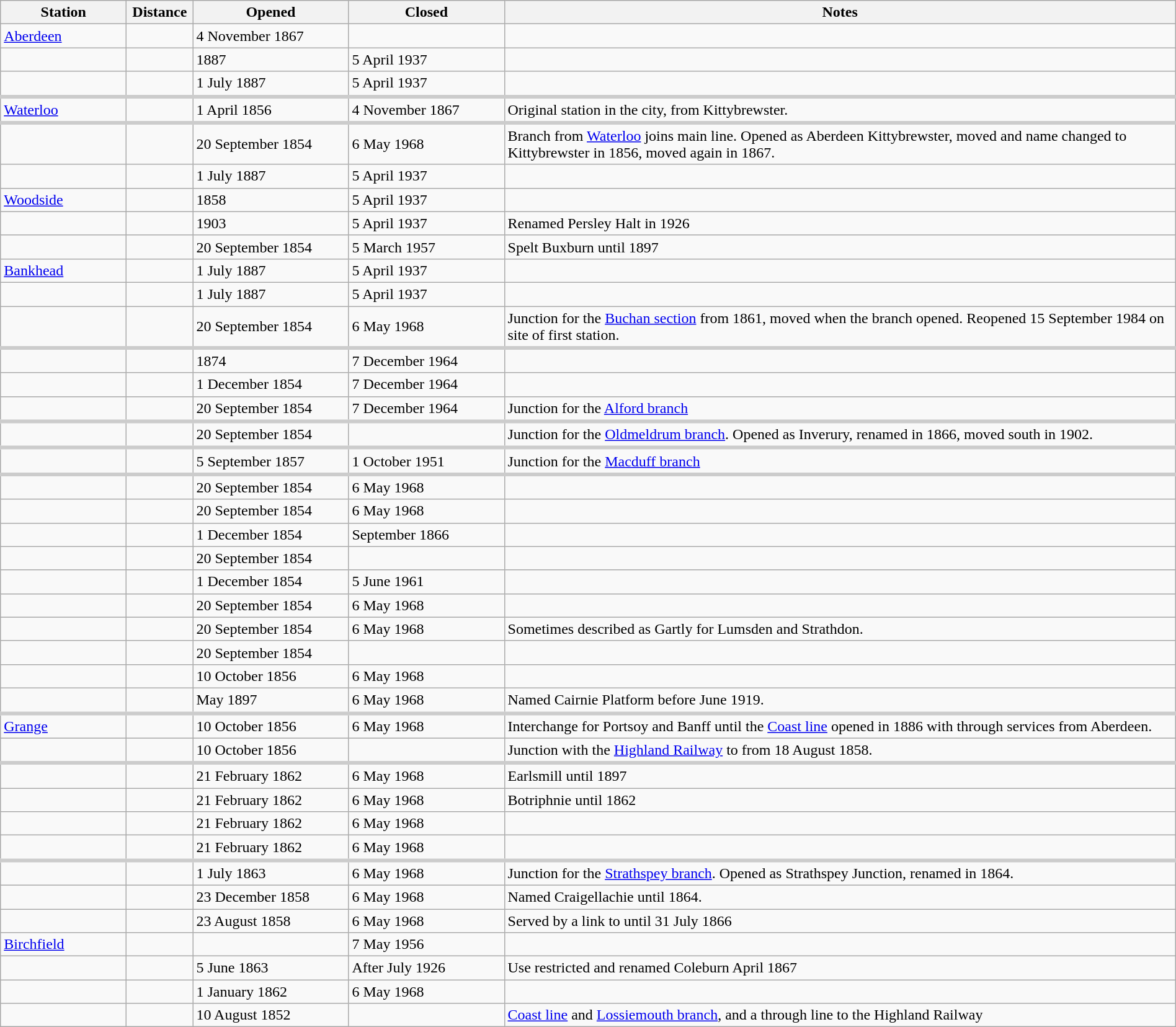<table class="wikitable" style="width:100%; margin-right:0;">
<tr>
<th scope="col" style="width:8em; text-align:center;">Station</th>
<th scope="col" style="width:4em; text-align:center;">Distance</th>
<th scope="col" style="width:10em;">Opened</th>
<th scope="col" style="width:10em;">Closed</th>
<th scope="col" class="unsortable">Notes</th>
</tr>
<tr>
<td><a href='#'>Aberdeen</a></td>
<td></td>
<td>4 November 1867</td>
<td></td>
<td></td>
</tr>
<tr>
<td></td>
<td></td>
<td>1887</td>
<td>5 April 1937</td>
<td></td>
</tr>
<tr>
<td></td>
<td></td>
<td>1 July 1887</td>
<td>5 April 1937</td>
<td></td>
</tr>
<tr style="border-top:4px solid #ccc">
<td><a href='#'>Waterloo</a></td>
<td></td>
<td>1 April 1856</td>
<td>4 November 1867</td>
<td>Original station in the city,  from Kittybrewster.</td>
</tr>
<tr style="border-top:4px solid #ccc">
<td></td>
<td></td>
<td>20 September 1854</td>
<td>6 May 1968</td>
<td>Branch from <a href='#'>Waterloo</a> joins main line. Opened as Aberdeen Kittybrewster, moved and name changed to Kittybrewster in 1856, moved again in 1867.</td>
</tr>
<tr>
<td></td>
<td></td>
<td>1 July 1887</td>
<td>5 April 1937</td>
<td></td>
</tr>
<tr>
<td><a href='#'>Woodside</a></td>
<td></td>
<td>1858</td>
<td>5 April 1937</td>
<td></td>
</tr>
<tr>
<td></td>
<td></td>
<td>1903</td>
<td>5 April 1937</td>
<td>Renamed Persley Halt in 1926</td>
</tr>
<tr>
<td></td>
<td></td>
<td>20 September 1854</td>
<td>5 March 1957</td>
<td>Spelt Buxburn until 1897</td>
</tr>
<tr>
<td><a href='#'>Bankhead</a></td>
<td></td>
<td>1 July 1887</td>
<td>5 April 1937</td>
<td></td>
</tr>
<tr>
<td></td>
<td></td>
<td>1 July 1887</td>
<td>5 April 1937</td>
<td></td>
</tr>
<tr>
<td></td>
<td></td>
<td>20 September 1854</td>
<td>6 May 1968</td>
<td>Junction for the <a href='#'>Buchan section</a> from 1861, moved  when the branch opened. Reopened 15 September 1984 on site of first station.</td>
</tr>
<tr style="border-top:4px solid #ccc">
<td></td>
<td></td>
<td>1874</td>
<td>7 December 1964</td>
<td></td>
</tr>
<tr>
<td></td>
<td></td>
<td>1 December 1854</td>
<td>7 December 1964</td>
<td></td>
</tr>
<tr>
<td></td>
<td></td>
<td>20 September 1854</td>
<td>7 December 1964</td>
<td>Junction for the <a href='#'>Alford branch</a></td>
</tr>
<tr style="border-top:4px solid #ccc">
<td></td>
<td></td>
<td>20 September 1854</td>
<td></td>
<td>Junction for the <a href='#'>Oldmeldrum branch</a>. Opened as Inverury, renamed in 1866, moved  south in 1902.</td>
</tr>
<tr style="border-top:4px solid #ccc">
<td></td>
<td></td>
<td>5 September 1857</td>
<td>1 October 1951</td>
<td>Junction for the <a href='#'>Macduff branch</a></td>
</tr>
<tr style="border-top:4px solid #ccc">
<td></td>
<td></td>
<td>20 September 1854</td>
<td>6 May 1968</td>
<td></td>
</tr>
<tr>
<td></td>
<td></td>
<td>20 September 1854</td>
<td>6 May 1968</td>
<td></td>
</tr>
<tr>
<td></td>
<td></td>
<td>1 December 1854</td>
<td>September 1866</td>
<td></td>
</tr>
<tr>
<td></td>
<td></td>
<td>20 September 1854</td>
<td></td>
<td></td>
</tr>
<tr>
<td></td>
<td></td>
<td>1 December 1854</td>
<td>5 June 1961</td>
<td></td>
</tr>
<tr>
<td></td>
<td></td>
<td>20 September 1854</td>
<td>6 May 1968</td>
<td></td>
</tr>
<tr>
<td></td>
<td></td>
<td>20 September 1854</td>
<td>6 May 1968</td>
<td>Sometimes described as Gartly for Lumsden and Strathdon.</td>
</tr>
<tr>
<td></td>
<td></td>
<td>20 September 1854</td>
<td></td>
<td></td>
</tr>
<tr>
<td></td>
<td></td>
<td>10 October 1856</td>
<td>6 May 1968</td>
<td></td>
</tr>
<tr>
<td></td>
<td></td>
<td>May 1897</td>
<td>6 May 1968</td>
<td>Named Cairnie Platform before June 1919.</td>
</tr>
<tr style="border-top:4px solid #ccc">
<td><a href='#'>Grange</a></td>
<td></td>
<td>10 October 1856</td>
<td>6 May 1968</td>
<td>Interchange for Portsoy and Banff until the <a href='#'>Coast line</a> opened in 1886 with through services from Aberdeen.</td>
</tr>
<tr>
<td></td>
<td></td>
<td>10 October 1856</td>
<td></td>
<td>Junction with the <a href='#'>Highland Railway</a> to  from 18 August 1858.</td>
</tr>
<tr style="border-top:4px solid #ccc">
<td></td>
<td></td>
<td>21 February 1862</td>
<td>6 May 1968</td>
<td>Earlsmill until 1897</td>
</tr>
<tr>
<td></td>
<td></td>
<td>21 February 1862</td>
<td>6 May 1968</td>
<td>Botriphnie until 1862</td>
</tr>
<tr>
<td></td>
<td></td>
<td>21 February 1862</td>
<td>6 May 1968</td>
<td></td>
</tr>
<tr>
<td></td>
<td></td>
<td>21 February 1862</td>
<td>6 May 1968</td>
<td></td>
</tr>
<tr style="border-top:4px solid #ccc">
<td></td>
<td></td>
<td>1 July 1863</td>
<td>6 May 1968</td>
<td>Junction for the <a href='#'>Strathspey branch</a>. Opened as Strathspey Junction, renamed in 1864.</td>
</tr>
<tr>
<td></td>
<td></td>
<td>23 December 1858</td>
<td>6 May 1968</td>
<td>Named Craigellachie until 1864.</td>
</tr>
<tr>
<td></td>
<td></td>
<td>23 August 1858</td>
<td>6 May 1968</td>
<td>Served by a link to  until 31 July 1866</td>
</tr>
<tr>
<td><a href='#'>Birchfield</a></td>
<td></td>
<td></td>
<td>7 May 1956</td>
<td></td>
</tr>
<tr>
<td></td>
<td></td>
<td>5 June 1863</td>
<td>After July 1926</td>
<td>Use restricted and renamed Coleburn April 1867</td>
</tr>
<tr>
<td></td>
<td></td>
<td>1 January 1862</td>
<td>6 May 1968</td>
<td></td>
</tr>
<tr>
<td></td>
<td></td>
<td>10 August 1852</td>
<td></td>
<td><a href='#'>Coast line</a> and <a href='#'>Lossiemouth branch</a>, and a through line to the Highland Railway</td>
</tr>
</table>
